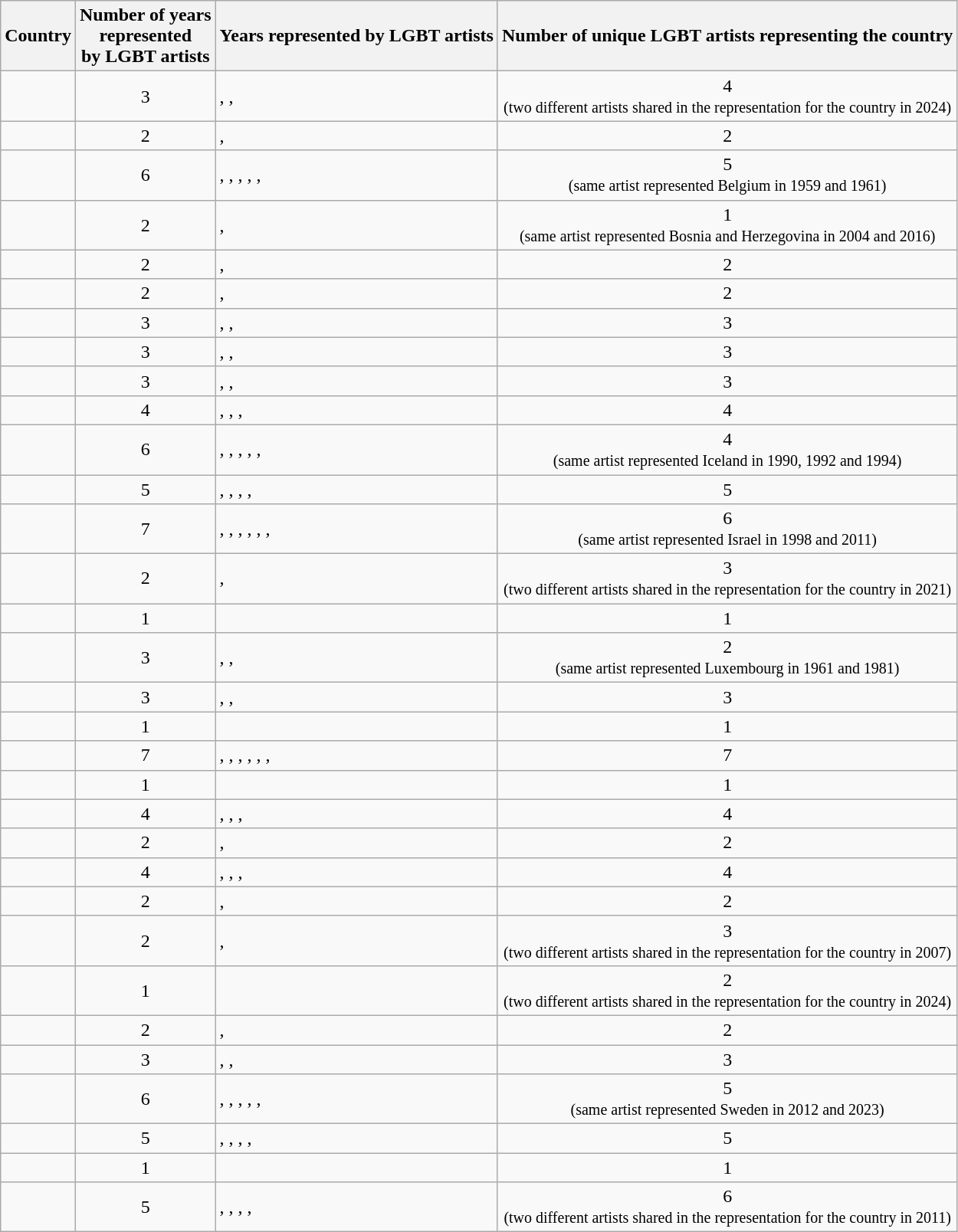<table class="sortable wikitable plainrowheaders collapsible collapsed">
<tr>
<th scope="col">Country</th>
<th scope="col">Number of years<br>represented<br>by LGBT artists</th>
<th scope="col">Years represented by LGBT artists</th>
<th scope="col">Number of unique LGBT artists representing the country</th>
</tr>
<tr>
<td align=left></td>
<td align=center>3</td>
<td align=left>, , </td>
<td align=center>4<br><small>(two different artists shared in the representation for the country in 2024)</small></td>
</tr>
<tr>
<td align=left></td>
<td align=center>2</td>
<td align=left>, </td>
<td align=center>2</td>
</tr>
<tr>
<td align=left></td>
<td align=center>6</td>
<td align=left>, , , , , </td>
<td align=center>5<br><small>(same artist represented Belgium in 1959 and 1961)</small></td>
</tr>
<tr>
<td align=left></td>
<td align=center>2</td>
<td align=left>, </td>
<td align=center>1<br><small>(same artist represented Bosnia and Herzegovina in 2004 and 2016)</small></td>
</tr>
<tr>
<td align=left></td>
<td align=center>2</td>
<td align=left>, </td>
<td align=center>2</td>
</tr>
<tr>
<td align=left></td>
<td align=center>2</td>
<td align=left>, </td>
<td align=center>2</td>
</tr>
<tr>
<td align=left></td>
<td align=center>3</td>
<td align=left>, , </td>
<td align=center>3</td>
</tr>
<tr>
<td align=left></td>
<td align=center>3</td>
<td align=left>, , </td>
<td align=center>3</td>
</tr>
<tr>
<td align=left></td>
<td align=center>3</td>
<td align=left>, , </td>
<td align=center>3</td>
</tr>
<tr>
<td align=left></td>
<td align=center>4</td>
<td align=left>, , , </td>
<td align=center>4</td>
</tr>
<tr>
<td align=left></td>
<td align=center>6</td>
<td align=left>, , , , , </td>
<td align=center>4<br><small>(same artist represented Iceland in 1990, 1992 and 1994)</small></td>
</tr>
<tr>
<td align=left></td>
<td align=center>5</td>
<td align=left>, , , , </td>
<td align=center>5</td>
</tr>
<tr>
<td align=left></td>
<td align=center>7</td>
<td align=left>, , , , , , </td>
<td align=center>6<br><small>(same artist represented Israel in 1998 and 2011)</small></td>
</tr>
<tr>
<td align=left></td>
<td align=center>2</td>
<td align=left>, </td>
<td align=center>3<br><small>(two different artists shared in the representation for the country in 2021)</small></td>
</tr>
<tr>
<td align=left></td>
<td align=center>1</td>
<td align=left></td>
<td align=center>1</td>
</tr>
<tr>
<td align=left></td>
<td align=center>3</td>
<td align=left>, , </td>
<td align=center>2<br><small>(same artist represented Luxembourg in 1961 and 1981)</small></td>
</tr>
<tr>
<td align=left></td>
<td align=center>3</td>
<td align=left>, , </td>
<td align=center>3</td>
</tr>
<tr>
<td align=left></td>
<td align=center>1</td>
<td align=left></td>
<td align=center>1</td>
</tr>
<tr>
<td align=left></td>
<td align=center>7</td>
<td align=left>, , , , , , </td>
<td align=center>7</td>
</tr>
<tr>
<td align=left></td>
<td align=center>1</td>
<td align=left></td>
<td align=center>1</td>
</tr>
<tr>
<td align=left></td>
<td align=center>4</td>
<td align=left>, , , </td>
<td align=center>4</td>
</tr>
<tr>
<td align=left></td>
<td align=center>2</td>
<td align=left>, </td>
<td align=center>2</td>
</tr>
<tr>
<td align=left></td>
<td align=center>4</td>
<td align=left>, , , </td>
<td align=center>4</td>
</tr>
<tr>
<td align=left></td>
<td align=center>2</td>
<td align=left>, </td>
<td align=center>2</td>
</tr>
<tr>
<td align=left></td>
<td align=center>2</td>
<td align=left>, </td>
<td align=center>3<br><small>(two different artists shared in the representation for the country in 2007)</small></td>
</tr>
<tr>
<td align=left></td>
<td align=center>1</td>
<td align=left></td>
<td align=center>2<br><small>(two different artists shared in the representation for the country in 2024)</small></td>
</tr>
<tr>
<td align=left></td>
<td align=center>2</td>
<td align=left>, </td>
<td align=center>2</td>
</tr>
<tr>
<td align=left></td>
<td align=center>3</td>
<td align=left>, , </td>
<td align=center>3</td>
</tr>
<tr>
<td align=left></td>
<td align=center>6</td>
<td align=left>, , , , , </td>
<td align=center>5<br><small>(same artist represented Sweden in 2012 and 2023)</small></td>
</tr>
<tr>
<td align=left></td>
<td align=center>5</td>
<td align=left>, , , , </td>
<td align=center>5</td>
</tr>
<tr>
<td align=left></td>
<td align=center>1</td>
<td align=left></td>
<td align=center>1</td>
</tr>
<tr>
<td align=left></td>
<td align=center>5</td>
<td align=left>, , , , </td>
<td align=center>6<br><small>(two different artists shared in the representation for the country in 2011)</small></td>
</tr>
</table>
